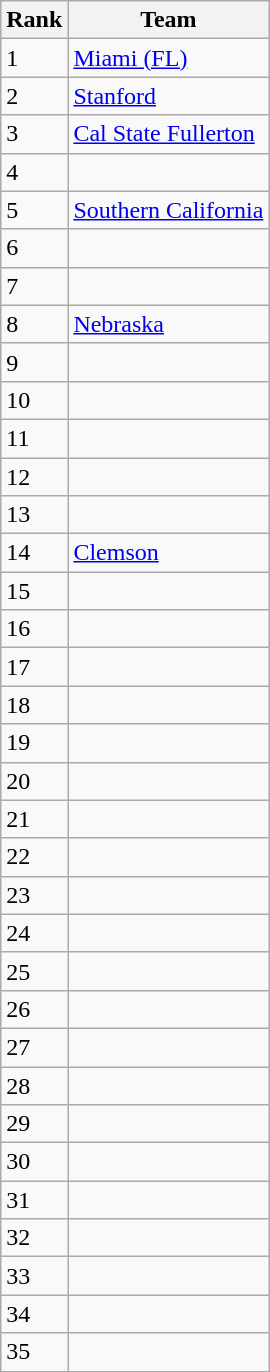<table class=wikitable>
<tr>
<th>Rank</th>
<th>Team</th>
</tr>
<tr>
<td>1</td>
<td><a href='#'>Miami (FL)</a></td>
</tr>
<tr>
<td>2</td>
<td><a href='#'>Stanford</a></td>
</tr>
<tr>
<td>3</td>
<td><a href='#'>Cal State Fullerton</a></td>
</tr>
<tr>
<td>4</td>
<td></td>
</tr>
<tr>
<td>5</td>
<td><a href='#'>Southern California</a></td>
</tr>
<tr>
<td>6</td>
<td></td>
</tr>
<tr>
<td>7</td>
<td></td>
</tr>
<tr>
<td>8</td>
<td><a href='#'>Nebraska</a></td>
</tr>
<tr>
<td>9</td>
<td></td>
</tr>
<tr>
<td>10</td>
<td></td>
</tr>
<tr>
<td>11</td>
<td></td>
</tr>
<tr>
<td>12</td>
<td></td>
</tr>
<tr>
<td>13</td>
<td></td>
</tr>
<tr>
<td>14</td>
<td><a href='#'>Clemson</a></td>
</tr>
<tr>
<td>15</td>
<td></td>
</tr>
<tr>
<td>16</td>
<td></td>
</tr>
<tr>
<td>17</td>
<td></td>
</tr>
<tr>
<td>18</td>
<td></td>
</tr>
<tr>
<td>19</td>
<td></td>
</tr>
<tr>
<td>20</td>
<td></td>
</tr>
<tr>
<td>21</td>
<td></td>
</tr>
<tr>
<td>22</td>
<td></td>
</tr>
<tr>
<td>23</td>
<td></td>
</tr>
<tr>
<td>24</td>
<td></td>
</tr>
<tr>
<td>25</td>
<td></td>
</tr>
<tr>
<td>26</td>
<td></td>
</tr>
<tr>
<td>27</td>
<td></td>
</tr>
<tr>
<td>28</td>
<td></td>
</tr>
<tr>
<td>29</td>
<td></td>
</tr>
<tr>
<td>30</td>
<td></td>
</tr>
<tr>
<td>31</td>
<td></td>
</tr>
<tr>
<td>32</td>
<td></td>
</tr>
<tr>
<td>33</td>
<td></td>
</tr>
<tr>
<td>34</td>
<td></td>
</tr>
<tr>
<td>35</td>
<td></td>
</tr>
</table>
